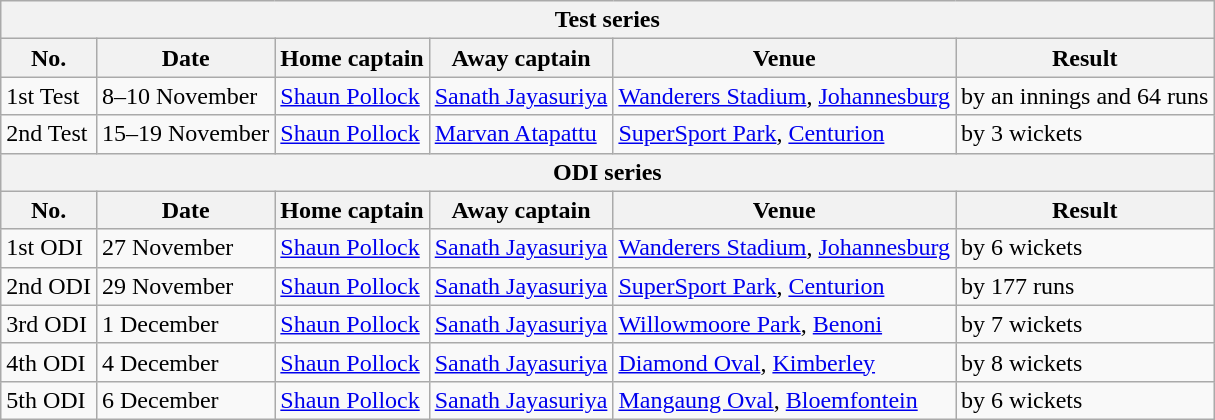<table class="wikitable">
<tr>
<th colspan="9">Test series</th>
</tr>
<tr>
<th>No.</th>
<th>Date</th>
<th>Home captain</th>
<th>Away captain</th>
<th>Venue</th>
<th>Result</th>
</tr>
<tr>
<td>1st Test</td>
<td>8–10 November</td>
<td><a href='#'>Shaun Pollock</a></td>
<td><a href='#'>Sanath Jayasuriya</a></td>
<td><a href='#'>Wanderers Stadium</a>, <a href='#'>Johannesburg</a></td>
<td> by an innings and 64 runs</td>
</tr>
<tr>
<td>2nd Test</td>
<td>15–19 November</td>
<td><a href='#'>Shaun Pollock</a></td>
<td><a href='#'>Marvan Atapattu</a></td>
<td><a href='#'>SuperSport Park</a>, <a href='#'>Centurion</a></td>
<td> by 3 wickets</td>
</tr>
<tr>
<th colspan="9">ODI series</th>
</tr>
<tr>
<th>No.</th>
<th>Date</th>
<th>Home captain</th>
<th>Away captain</th>
<th>Venue</th>
<th>Result</th>
</tr>
<tr>
<td>1st ODI</td>
<td>27 November</td>
<td><a href='#'>Shaun Pollock</a></td>
<td><a href='#'>Sanath Jayasuriya</a></td>
<td><a href='#'>Wanderers Stadium</a>, <a href='#'>Johannesburg</a></td>
<td> by 6 wickets</td>
</tr>
<tr>
<td>2nd ODI</td>
<td>29 November</td>
<td><a href='#'>Shaun Pollock</a></td>
<td><a href='#'>Sanath Jayasuriya</a></td>
<td><a href='#'>SuperSport Park</a>, <a href='#'>Centurion</a></td>
<td> by 177 runs</td>
</tr>
<tr>
<td>3rd ODI</td>
<td>1 December</td>
<td><a href='#'>Shaun Pollock</a></td>
<td><a href='#'>Sanath Jayasuriya</a></td>
<td><a href='#'>Willowmoore Park</a>, <a href='#'>Benoni</a></td>
<td> by 7 wickets</td>
</tr>
<tr>
<td>4th ODI</td>
<td>4 December</td>
<td><a href='#'>Shaun Pollock</a></td>
<td><a href='#'>Sanath Jayasuriya</a></td>
<td><a href='#'>Diamond Oval</a>, <a href='#'>Kimberley</a></td>
<td> by 8 wickets</td>
</tr>
<tr>
<td>5th ODI</td>
<td>6 December</td>
<td><a href='#'>Shaun Pollock</a></td>
<td><a href='#'>Sanath Jayasuriya</a></td>
<td><a href='#'>Mangaung Oval</a>, <a href='#'>Bloemfontein</a></td>
<td> by 6 wickets</td>
</tr>
</table>
